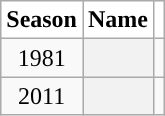<table class="wikitable sortable plainrowheaders" style="text-align:center">
<tr>
<th scope="col" style="background-color:#ffffff; border-top:#">Season</th>
<th scope="col" style="background-color:#ffffff; border-top:#">Name</th>
<th scope="col" class="unsortable" style="background-color:#ffffff; border-top:#"></th>
</tr>
<tr>
<td>1981</td>
<th scope="row" style="text-align:center"></th>
<td></td>
</tr>
<tr>
<td>2011</td>
<th scope="row" style="text-align:center"></th>
<td></td>
</tr>
</table>
